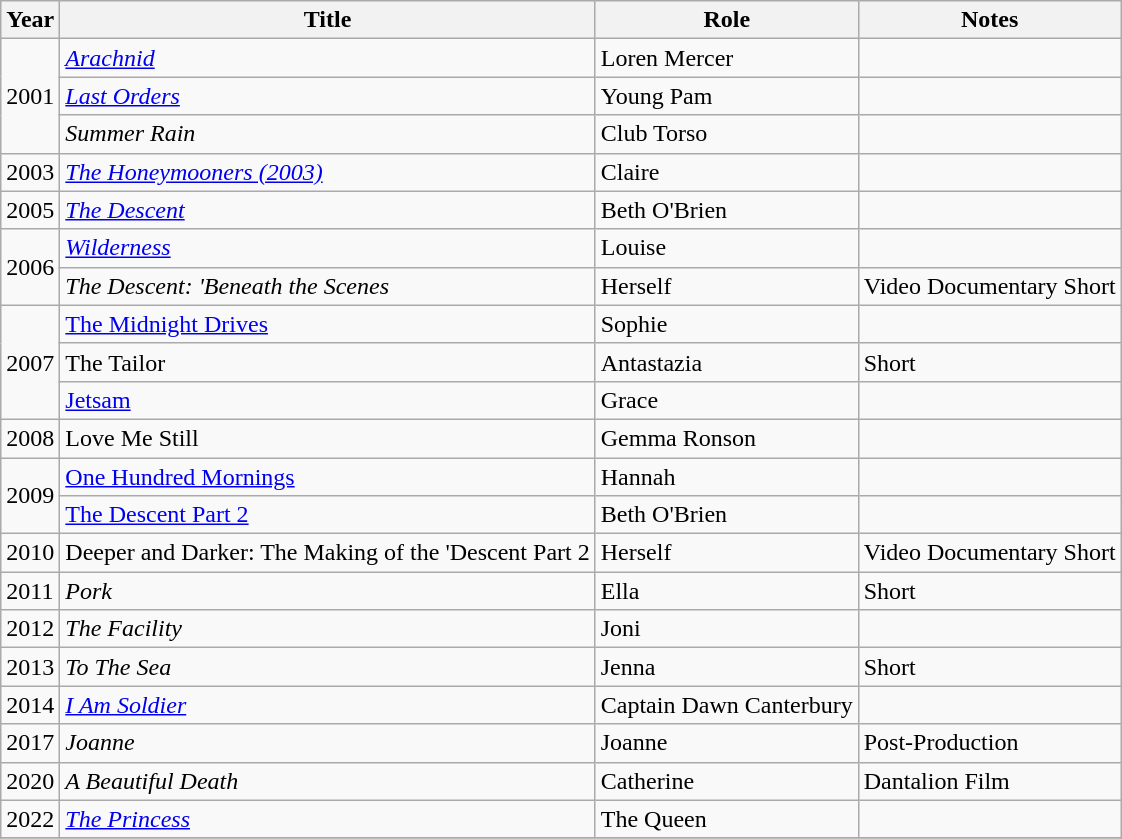<table class="wikitable sortable">
<tr>
<th>Year</th>
<th>Title</th>
<th>Role</th>
<th>Notes</th>
</tr>
<tr>
<td rowspan="3">2001</td>
<td><em><a href='#'>Arachnid</a></em></td>
<td>Loren Mercer</td>
<td></td>
</tr>
<tr>
<td><em><a href='#'>Last Orders</a></em></td>
<td>Young Pam</td>
<td></td>
</tr>
<tr>
<td><em>Summer Rain</em></td>
<td>Club Torso</td>
<td></td>
</tr>
<tr>
<td>2003</td>
<td><em><a href='#'>The Honeymooners (2003)</a></em></td>
<td>Claire</td>
<td></td>
</tr>
<tr>
<td>2005</td>
<td><em><a href='#'>The Descent</a></em></td>
<td>Beth O'Brien</td>
<td></td>
</tr>
<tr>
<td rowspan="2">2006</td>
<td><em><a href='#'>Wilderness</a></em></td>
<td>Louise</td>
<td></td>
</tr>
<tr>
<td><em>The Descent: 'Beneath the Scenes<strong></td>
<td>Herself</td>
<td>Video Documentary Short</td>
</tr>
<tr>
<td rowspan="3">2007</td>
<td></em><a href='#'>The Midnight Drives</a><em></td>
<td>Sophie</td>
<td></td>
</tr>
<tr>
<td></em>The Tailor<em></td>
<td>Antastazia</td>
<td>Short</td>
</tr>
<tr>
<td></em><a href='#'>Jetsam</a><em></td>
<td>Grace</td>
<td></td>
</tr>
<tr>
<td>2008</td>
<td></em>Love Me Still<em></td>
<td>Gemma Ronson</td>
<td></td>
</tr>
<tr>
<td rowspan="2">2009</td>
<td></em><a href='#'>One Hundred Mornings</a><em></td>
<td>Hannah</td>
<td></td>
</tr>
<tr>
<td></em><a href='#'>The Descent Part 2</a><em></td>
<td>Beth O'Brien</td>
<td></td>
</tr>
<tr>
<td>2010</td>
<td></em>Deeper and Darker: The Making of the 'Descent Part 2</strong></td>
<td>Herself</td>
<td>Video Documentary Short</td>
</tr>
<tr>
<td>2011</td>
<td><em>Pork</em></td>
<td>Ella</td>
<td>Short</td>
</tr>
<tr>
<td>2012</td>
<td><em>The Facility</em></td>
<td>Joni</td>
<td></td>
</tr>
<tr>
<td>2013</td>
<td><em>To The Sea</em></td>
<td>Jenna</td>
<td>Short</td>
</tr>
<tr>
<td>2014</td>
<td><em><a href='#'>I Am Soldier</a></em></td>
<td>Captain Dawn Canterbury</td>
<td></td>
</tr>
<tr>
<td>2017</td>
<td><em>Joanne</em></td>
<td>Joanne</td>
<td>Post-Production</td>
</tr>
<tr>
<td>2020</td>
<td><em>A Beautiful Death </em></td>
<td>Catherine</td>
<td>Dantalion Film</td>
</tr>
<tr>
<td>2022</td>
<td><em><a href='#'>The Princess</a></em></td>
<td>The Queen</td>
<td></td>
</tr>
<tr>
</tr>
</table>
